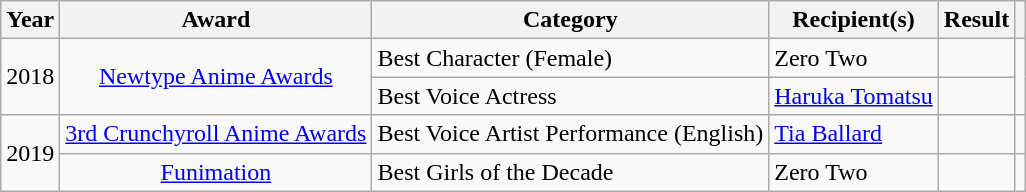<table class="wikitable">
<tr>
<th scope="col">Year</th>
<th scope="col">Award</th>
<th scope="col">Category</th>
<th scope="col">Recipient(s)</th>
<th scope="col">Result</th>
<th scope="col" class="unsortable"></th>
</tr>
<tr>
<td rowspan="2" align="center">2018</td>
<td rowspan="2" align="center"><a href='#'>Newtype Anime Awards</a></td>
<td>Best Character (Female)</td>
<td>Zero Two</td>
<td></td>
<td rowspan="2" align="center"></td>
</tr>
<tr>
<td>Best Voice Actress</td>
<td><a href='#'>Haruka Tomatsu</a> </td>
<td></td>
</tr>
<tr>
<td rowspan="2" align="center">2019</td>
<td align="center"><a href='#'>3rd Crunchyroll Anime Awards</a></td>
<td>Best Voice Artist Performance (English)</td>
<td><a href='#'>Tia Ballard</a> </td>
<td></td>
<td align="center"></td>
</tr>
<tr>
<td align="center"><a href='#'>Funimation</a></td>
<td>Best Girls of the Decade</td>
<td>Zero Two</td>
<td></td>
<td align="center"></td>
</tr>
</table>
